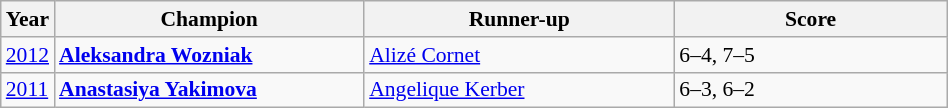<table class="wikitable" style="font-size:90%">
<tr>
<th>Year</th>
<th width="200">Champion</th>
<th width="200">Runner-up</th>
<th width="175">Score</th>
</tr>
<tr>
<td><a href='#'>2012</a></td>
<td> <strong><a href='#'>Aleksandra Wozniak</a></strong></td>
<td> <a href='#'>Alizé Cornet</a></td>
<td>6–4, 7–5</td>
</tr>
<tr>
<td><a href='#'>2011</a></td>
<td> <strong><a href='#'>Anastasiya Yakimova</a></strong></td>
<td> <a href='#'>Angelique Kerber</a></td>
<td>6–3, 6–2</td>
</tr>
</table>
